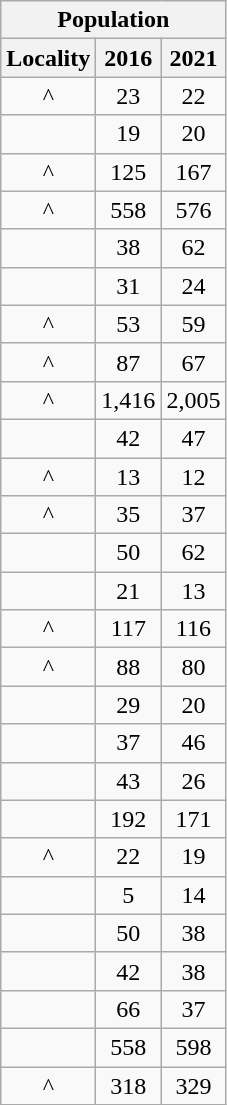<table class="wikitable" style="text-align:center;">
<tr>
<th colspan="3" style="text-align:center;  font-weight:bold">Population</th>
</tr>
<tr>
<th style="text-align:center; background:  font-weight:bold">Locality</th>
<th style="text-align:center; background:  font-weight:bold"><strong>2016</strong></th>
<th style="text-align:center; background:  font-weight:bold"><strong>2021</strong></th>
</tr>
<tr>
<td>^</td>
<td>23</td>
<td>22</td>
</tr>
<tr>
<td></td>
<td>19</td>
<td>20</td>
</tr>
<tr>
<td>^</td>
<td>125</td>
<td>167</td>
</tr>
<tr>
<td>^</td>
<td>558</td>
<td>576</td>
</tr>
<tr>
<td></td>
<td>38</td>
<td>62</td>
</tr>
<tr>
<td></td>
<td>31</td>
<td>24</td>
</tr>
<tr>
<td>^</td>
<td>53</td>
<td>59</td>
</tr>
<tr>
<td>^</td>
<td>87</td>
<td>67</td>
</tr>
<tr>
<td>^</td>
<td>1,416</td>
<td>2,005</td>
</tr>
<tr>
<td></td>
<td>42</td>
<td>47</td>
</tr>
<tr>
<td>^</td>
<td>13</td>
<td>12</td>
</tr>
<tr>
<td>^</td>
<td>35</td>
<td>37</td>
</tr>
<tr>
<td></td>
<td>50</td>
<td>62</td>
</tr>
<tr>
<td></td>
<td>21</td>
<td>13</td>
</tr>
<tr>
<td>^</td>
<td>117</td>
<td>116</td>
</tr>
<tr>
<td>^</td>
<td>88</td>
<td>80</td>
</tr>
<tr>
<td></td>
<td>29</td>
<td>20</td>
</tr>
<tr>
<td></td>
<td>37</td>
<td>46</td>
</tr>
<tr>
<td></td>
<td>43</td>
<td>26</td>
</tr>
<tr>
<td></td>
<td>192</td>
<td>171</td>
</tr>
<tr>
<td>^</td>
<td>22</td>
<td>19</td>
</tr>
<tr>
<td></td>
<td>5</td>
<td>14</td>
</tr>
<tr>
<td></td>
<td>50</td>
<td>38</td>
</tr>
<tr>
<td></td>
<td>42</td>
<td>38</td>
</tr>
<tr>
<td></td>
<td>66</td>
<td>37</td>
</tr>
<tr>
<td></td>
<td>558</td>
<td>598</td>
</tr>
<tr>
<td>^</td>
<td>318</td>
<td>329</td>
</tr>
</table>
